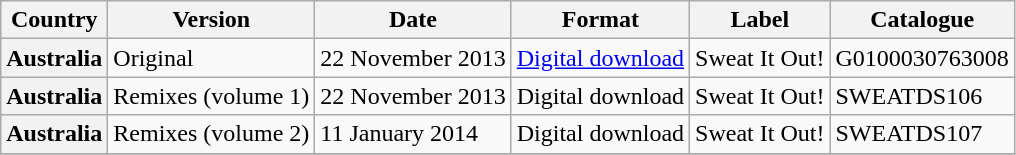<table class="wikitable plainrowheaders">
<tr>
<th scope="col">Country</th>
<th scope="col">Version</th>
<th scope="col">Date</th>
<th scope="col">Format</th>
<th scope="col">Label</th>
<th scope="col">Catalogue</th>
</tr>
<tr>
<th scope="row">Australia</th>
<td>Original</td>
<td>22 November 2013</td>
<td><a href='#'>Digital download</a></td>
<td>Sweat It Out!</td>
<td>G0100030763008</td>
</tr>
<tr>
<th scope="row">Australia</th>
<td>Remixes (volume 1)</td>
<td>22 November 2013</td>
<td>Digital download</td>
<td>Sweat It Out!</td>
<td>SWEATDS106</td>
</tr>
<tr>
<th scope="row">Australia</th>
<td>Remixes (volume 2)</td>
<td>11 January 2014</td>
<td>Digital download</td>
<td>Sweat It Out!</td>
<td>SWEATDS107</td>
</tr>
<tr>
</tr>
</table>
